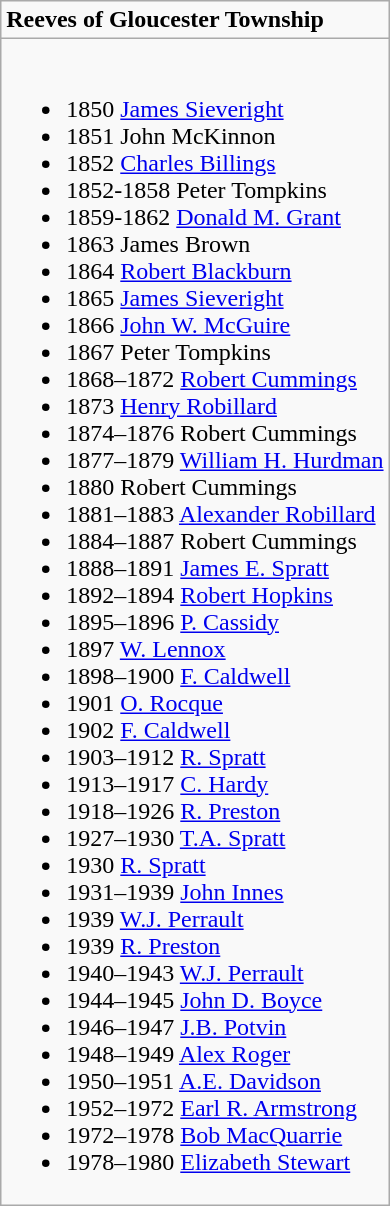<table role="presentation" class="wikitable mw-collapsible">
<tr>
<td><strong>Reeves of Gloucester Township</strong></td>
</tr>
<tr>
<td><br><ul><li>1850 <a href='#'>James Sieveright</a></li><li>1851 John McKinnon</li><li>1852 <a href='#'>Charles Billings</a></li><li>1852-1858 Peter Tompkins</li><li>1859-1862 <a href='#'>Donald M. Grant</a></li><li>1863 James Brown</li><li>1864 <a href='#'>Robert Blackburn</a></li><li>1865 <a href='#'>James Sieveright</a></li><li>1866 <a href='#'>John W. McGuire</a></li><li>1867 Peter Tompkins</li><li>1868–1872 <a href='#'>Robert Cummings</a></li><li>1873 <a href='#'>Henry Robillard</a></li><li>1874–1876 Robert Cummings</li><li>1877–1879 <a href='#'>William H. Hurdman</a></li><li>1880 Robert Cummings</li><li>1881–1883 <a href='#'>Alexander Robillard</a></li><li>1884–1887 Robert Cummings</li><li>1888–1891 <a href='#'>James E. Spratt</a></li><li>1892–1894 <a href='#'>Robert Hopkins</a></li><li>1895–1896 <a href='#'>P. Cassidy</a></li><li>1897 <a href='#'>W. Lennox</a></li><li>1898–1900 <a href='#'>F. Caldwell</a></li><li>1901 <a href='#'>O. Rocque</a></li><li>1902 <a href='#'>F. Caldwell</a></li><li>1903–1912 <a href='#'>R. Spratt</a></li><li>1913–1917 <a href='#'>C. Hardy</a></li><li>1918–1926 <a href='#'>R. Preston</a></li><li>1927–1930 <a href='#'>T.A. Spratt</a></li><li>1930 <a href='#'>R. Spratt</a></li><li>1931–1939 <a href='#'>John Innes</a></li><li>1939 <a href='#'>W.J. Perrault</a></li><li>1939 <a href='#'>R. Preston</a></li><li>1940–1943 <a href='#'>W.J. Perrault</a></li><li>1944–1945 <a href='#'>John D. Boyce</a></li><li>1946–1947 <a href='#'>J.B. Potvin</a></li><li>1948–1949 <a href='#'>Alex Roger</a></li><li>1950–1951 <a href='#'>A.E. Davidson</a></li><li>1952–1972 <a href='#'>Earl R. Armstrong</a></li><li>1972–1978 <a href='#'>Bob MacQuarrie</a></li><li>1978–1980 <a href='#'>Elizabeth Stewart</a></li></ul></td>
</tr>
</table>
